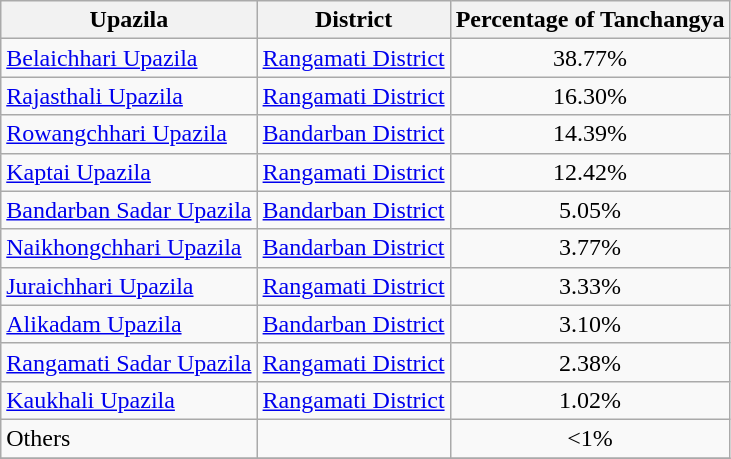<table class="wikitable sortable static-row-numbers static-row-header-text defaultleft col2right hover-highlight">
<tr>
<th>Upazila</th>
<th>District</th>
<th>Percentage of Tanchangya </th>
</tr>
<tr>
<td><a href='#'>Belaichhari Upazila</a></td>
<td><a href='#'>Rangamati District</a></td>
<td align=center>38.77%</td>
</tr>
<tr>
<td><a href='#'>Rajasthali Upazila</a></td>
<td><a href='#'>Rangamati District</a></td>
<td align=center>16.30%</td>
</tr>
<tr>
<td><a href='#'>Rowangchhari Upazila</a></td>
<td><a href='#'>Bandarban District</a></td>
<td align=center>14.39%</td>
</tr>
<tr>
<td><a href='#'>Kaptai Upazila</a></td>
<td><a href='#'>Rangamati District</a></td>
<td align=center>12.42%</td>
</tr>
<tr>
<td><a href='#'>Bandarban Sadar Upazila</a></td>
<td><a href='#'>Bandarban District</a></td>
<td align=center>5.05%</td>
</tr>
<tr>
<td><a href='#'>Naikhongchhari Upazila</a></td>
<td><a href='#'>Bandarban District</a></td>
<td align=center>3.77%</td>
</tr>
<tr>
<td><a href='#'>Juraichhari Upazila</a></td>
<td><a href='#'>Rangamati District</a></td>
<td align=center>3.33%</td>
</tr>
<tr>
<td><a href='#'>Alikadam Upazila</a></td>
<td><a href='#'>Bandarban District</a></td>
<td align=center>3.10%</td>
</tr>
<tr>
<td><a href='#'>Rangamati Sadar Upazila</a></td>
<td><a href='#'>Rangamati District</a></td>
<td align=center>2.38%</td>
</tr>
<tr>
<td><a href='#'>Kaukhali Upazila</a></td>
<td><a href='#'>Rangamati District</a></td>
<td align=center>1.02%</td>
</tr>
<tr>
<td>Others</td>
<td></td>
<td align=center><1%</td>
</tr>
<tr>
</tr>
</table>
